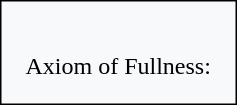<table border=1 style="border:0px">
<tr>
<td style="border:1px solid #000000; padding:1.0em; background-color:#F8F9FA"><br>Axiom of Fullness:</td>
</tr>
</table>
